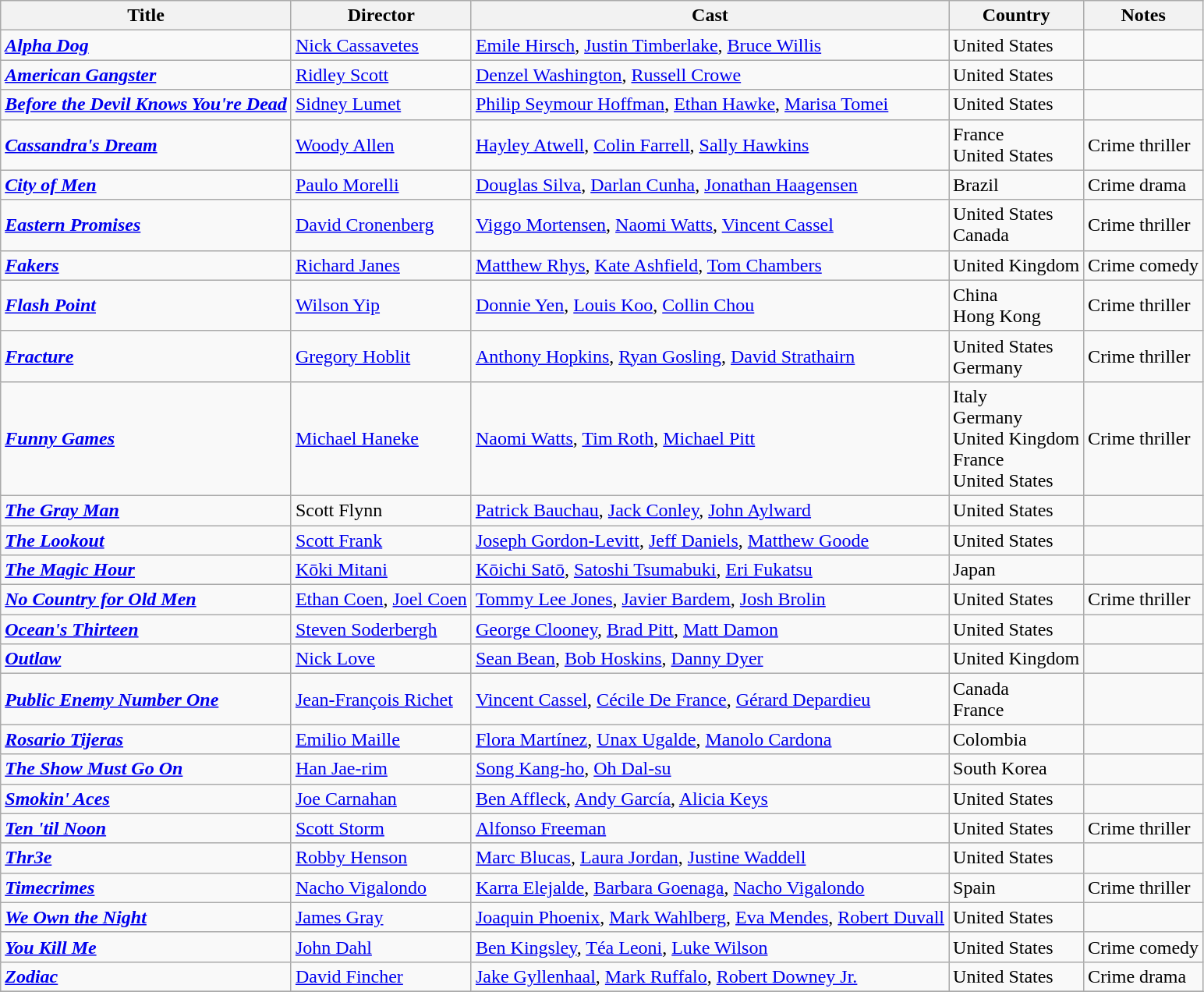<table class="wikitable">
<tr>
<th>Title</th>
<th>Director</th>
<th>Cast</th>
<th>Country</th>
<th>Notes</th>
</tr>
<tr>
<td><strong><em><a href='#'>Alpha Dog</a></em></strong></td>
<td><a href='#'>Nick Cassavetes</a></td>
<td><a href='#'>Emile Hirsch</a>, <a href='#'>Justin Timberlake</a>, <a href='#'>Bruce Willis</a></td>
<td>United States</td>
<td></td>
</tr>
<tr>
<td><strong><em><a href='#'>American Gangster</a></em></strong></td>
<td><a href='#'>Ridley Scott</a></td>
<td><a href='#'>Denzel Washington</a>, <a href='#'>Russell Crowe</a></td>
<td>United States</td>
<td></td>
</tr>
<tr>
<td><strong><em><a href='#'>Before the Devil Knows You're Dead</a></em></strong></td>
<td><a href='#'>Sidney Lumet</a></td>
<td><a href='#'>Philip Seymour Hoffman</a>, <a href='#'>Ethan Hawke</a>, <a href='#'>Marisa Tomei</a></td>
<td>United States</td>
<td></td>
</tr>
<tr>
<td><strong><em><a href='#'>Cassandra's Dream</a></em></strong></td>
<td><a href='#'>Woody Allen</a></td>
<td><a href='#'>Hayley Atwell</a>, <a href='#'>Colin Farrell</a>, <a href='#'>Sally Hawkins</a></td>
<td>France<br>United States</td>
<td>Crime thriller</td>
</tr>
<tr>
<td><strong><em><a href='#'>City of Men</a></em></strong></td>
<td><a href='#'>Paulo Morelli</a></td>
<td><a href='#'>Douglas Silva</a>, <a href='#'>Darlan Cunha</a>, <a href='#'>Jonathan Haagensen</a></td>
<td>Brazil</td>
<td>Crime drama</td>
</tr>
<tr>
<td><strong><em><a href='#'>Eastern Promises</a></em></strong></td>
<td><a href='#'>David Cronenberg</a></td>
<td><a href='#'>Viggo Mortensen</a>, <a href='#'>Naomi Watts</a>, <a href='#'>Vincent Cassel</a></td>
<td>United States<br>Canada<br></td>
<td>Crime thriller</td>
</tr>
<tr>
<td><strong><em><a href='#'>Fakers</a></em></strong></td>
<td><a href='#'>Richard Janes</a></td>
<td><a href='#'>Matthew Rhys</a>, <a href='#'>Kate Ashfield</a>, <a href='#'>Tom Chambers</a></td>
<td>United Kingdom</td>
<td>Crime comedy</td>
</tr>
<tr>
<td><strong><em><a href='#'>Flash Point</a></em></strong></td>
<td><a href='#'>Wilson Yip</a></td>
<td><a href='#'>Donnie Yen</a>, <a href='#'>Louis Koo</a>, <a href='#'>Collin Chou</a></td>
<td>China<br>Hong Kong</td>
<td>Crime thriller</td>
</tr>
<tr>
<td><strong><em><a href='#'>Fracture</a></em></strong></td>
<td><a href='#'>Gregory Hoblit</a></td>
<td><a href='#'>Anthony Hopkins</a>, <a href='#'>Ryan Gosling</a>, <a href='#'>David Strathairn</a></td>
<td>United States<br>Germany</td>
<td>Crime thriller</td>
</tr>
<tr>
<td><strong><em><a href='#'>Funny Games</a></em></strong></td>
<td><a href='#'>Michael Haneke</a></td>
<td><a href='#'>Naomi Watts</a>, <a href='#'>Tim Roth</a>, <a href='#'>Michael Pitt</a></td>
<td>Italy<br>Germany<br>United Kingdom<br>France<br>United States</td>
<td>Crime thriller</td>
</tr>
<tr>
<td><strong><em><a href='#'>The Gray Man</a></em></strong></td>
<td>Scott Flynn</td>
<td><a href='#'>Patrick Bauchau</a>, <a href='#'>Jack Conley</a>, <a href='#'>John Aylward</a></td>
<td>United States</td>
<td></td>
</tr>
<tr>
<td><strong><em><a href='#'>The Lookout</a></em></strong></td>
<td><a href='#'>Scott Frank</a></td>
<td><a href='#'>Joseph Gordon-Levitt</a>, <a href='#'>Jeff Daniels</a>, <a href='#'>Matthew Goode</a></td>
<td>United States</td>
<td></td>
</tr>
<tr>
<td><strong><em><a href='#'>The Magic Hour</a></em></strong></td>
<td><a href='#'>Kōki Mitani</a></td>
<td><a href='#'>Kōichi Satō</a>, <a href='#'>Satoshi Tsumabuki</a>, <a href='#'>Eri Fukatsu</a></td>
<td>Japan</td>
<td></td>
</tr>
<tr>
<td><strong><em><a href='#'>No Country for Old Men</a></em></strong></td>
<td><a href='#'>Ethan Coen</a>, <a href='#'>Joel Coen</a></td>
<td><a href='#'>Tommy Lee Jones</a>, <a href='#'>Javier Bardem</a>, <a href='#'>Josh Brolin</a></td>
<td>United States</td>
<td>Crime thriller</td>
</tr>
<tr>
<td><strong><em><a href='#'>Ocean's Thirteen</a></em></strong></td>
<td><a href='#'>Steven Soderbergh</a></td>
<td><a href='#'>George Clooney</a>, <a href='#'>Brad Pitt</a>, <a href='#'>Matt Damon</a></td>
<td>United States</td>
<td></td>
</tr>
<tr>
<td><strong><em><a href='#'>Outlaw</a></em></strong></td>
<td><a href='#'>Nick Love</a></td>
<td><a href='#'>Sean Bean</a>, <a href='#'>Bob Hoskins</a>, <a href='#'>Danny Dyer</a></td>
<td>United Kingdom</td>
<td></td>
</tr>
<tr>
<td><strong><em><a href='#'>Public Enemy Number One</a></em></strong></td>
<td><a href='#'>Jean-François Richet</a></td>
<td><a href='#'>Vincent Cassel</a>, <a href='#'>Cécile De France</a>, <a href='#'>Gérard Depardieu</a></td>
<td>Canada<br>France</td>
<td></td>
</tr>
<tr>
<td><strong><em><a href='#'>Rosario Tijeras</a></em></strong></td>
<td><a href='#'>Emilio Maille</a></td>
<td><a href='#'>Flora Martínez</a>, <a href='#'>Unax Ugalde</a>, <a href='#'>Manolo Cardona</a></td>
<td>Colombia</td>
<td></td>
</tr>
<tr>
<td><strong><em><a href='#'>The Show Must Go On</a></em></strong></td>
<td><a href='#'>Han Jae-rim</a></td>
<td><a href='#'>Song Kang-ho</a>, <a href='#'>Oh Dal-su</a></td>
<td>South Korea</td>
<td></td>
</tr>
<tr>
<td><strong><em><a href='#'>Smokin' Aces</a></em></strong></td>
<td><a href='#'>Joe Carnahan</a></td>
<td><a href='#'>Ben Affleck</a>, <a href='#'>Andy García</a>, <a href='#'>Alicia Keys</a></td>
<td>United States</td>
<td></td>
</tr>
<tr>
<td><strong><em><a href='#'>Ten 'til Noon</a></em></strong></td>
<td><a href='#'>Scott Storm</a></td>
<td><a href='#'>Alfonso Freeman</a></td>
<td>United States</td>
<td>Crime thriller</td>
</tr>
<tr>
<td><strong><em><a href='#'>Thr3e</a></em></strong></td>
<td><a href='#'>Robby Henson</a></td>
<td><a href='#'>Marc Blucas</a>, <a href='#'>Laura Jordan</a>, <a href='#'>Justine Waddell</a></td>
<td>United States</td>
<td></td>
</tr>
<tr>
<td><strong><em><a href='#'>Timecrimes</a></em></strong></td>
<td><a href='#'>Nacho Vigalondo</a></td>
<td><a href='#'>Karra Elejalde</a>, <a href='#'>Barbara Goenaga</a>, <a href='#'>Nacho Vigalondo</a></td>
<td>Spain</td>
<td>Crime thriller</td>
</tr>
<tr>
<td><strong><em><a href='#'>We Own the Night</a></em></strong></td>
<td><a href='#'>James Gray</a></td>
<td><a href='#'>Joaquin Phoenix</a>, <a href='#'>Mark Wahlberg</a>, <a href='#'>Eva Mendes</a>, <a href='#'>Robert Duvall</a></td>
<td>United States</td>
<td></td>
</tr>
<tr>
<td><strong><em><a href='#'>You Kill Me</a></em></strong></td>
<td><a href='#'>John Dahl</a></td>
<td><a href='#'>Ben Kingsley</a>, <a href='#'>Téa Leoni</a>, <a href='#'>Luke Wilson</a></td>
<td>United States</td>
<td>Crime comedy</td>
</tr>
<tr>
<td><strong><em><a href='#'>Zodiac</a></em></strong></td>
<td><a href='#'>David Fincher</a></td>
<td><a href='#'>Jake Gyllenhaal</a>, <a href='#'>Mark Ruffalo</a>, <a href='#'>Robert Downey Jr.</a></td>
<td>United States</td>
<td>Crime drama</td>
</tr>
<tr>
</tr>
</table>
